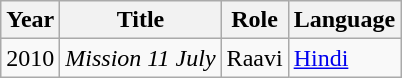<table class="wikitable">
<tr>
<th>Year</th>
<th>Title</th>
<th>Role</th>
<th>Language</th>
</tr>
<tr>
<td>2010</td>
<td><em>Mission 11 July</em></td>
<td>Raavi</td>
<td><a href='#'>Hindi</a></td>
</tr>
</table>
